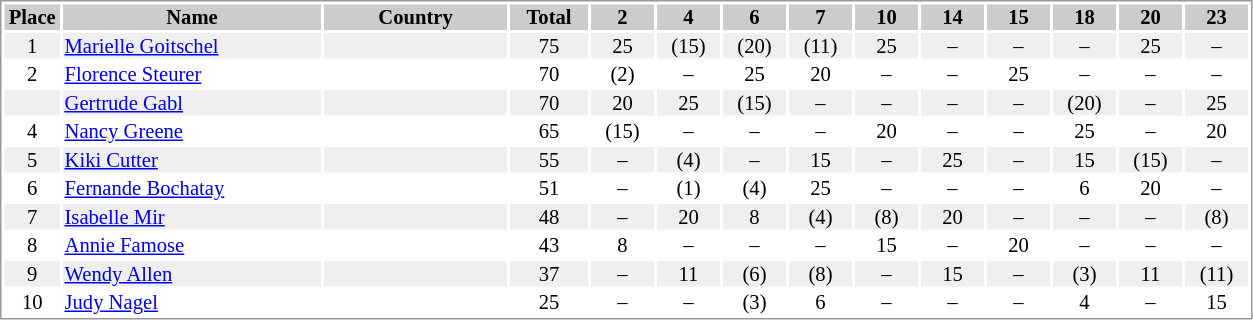<table border="0" style="border: 1px solid #999; background-color:#FFFFFF; text-align:center; font-size:86%; line-height:15px;">
<tr align="center" bgcolor="#CCCCCC">
<th width=35>Place</th>
<th width=170>Name</th>
<th width=120>Country</th>
<th width=50>Total</th>
<th width=40>2</th>
<th width=40>4</th>
<th width=40>6</th>
<th width=40>7</th>
<th width=40>10</th>
<th width=40>14</th>
<th width=40>15</th>
<th width=40>18</th>
<th width=40>20</th>
<th width=40>23</th>
</tr>
<tr bgcolor="#EFEFEF">
<td>1</td>
<td align="left"><a href='#'>Marielle Goitschel</a></td>
<td align="left"></td>
<td>75</td>
<td>25</td>
<td>(15)</td>
<td>(20)</td>
<td>(11)</td>
<td>25</td>
<td>–</td>
<td>–</td>
<td>–</td>
<td>25</td>
<td>–</td>
</tr>
<tr>
<td>2</td>
<td align="left"><a href='#'>Florence Steurer</a></td>
<td align="left"></td>
<td>70</td>
<td>(2)</td>
<td>–</td>
<td>25</td>
<td>20</td>
<td>–</td>
<td>–</td>
<td>25</td>
<td>–</td>
<td>–</td>
<td>–</td>
</tr>
<tr bgcolor="#EFEFEF">
<td></td>
<td align="left"><a href='#'>Gertrude Gabl</a></td>
<td align="left"></td>
<td>70</td>
<td>20</td>
<td>25</td>
<td>(15)</td>
<td>–</td>
<td>–</td>
<td>–</td>
<td>–</td>
<td>(20)</td>
<td>–</td>
<td>25</td>
</tr>
<tr>
<td>4</td>
<td align="left"><a href='#'>Nancy Greene</a></td>
<td align="left"></td>
<td>65</td>
<td>(15)</td>
<td>–</td>
<td>–</td>
<td>–</td>
<td>20</td>
<td>–</td>
<td>–</td>
<td>25</td>
<td>–</td>
<td>20</td>
</tr>
<tr bgcolor="#EFEFEF">
<td>5</td>
<td align="left"><a href='#'>Kiki Cutter</a></td>
<td align="left"></td>
<td>55</td>
<td>–</td>
<td>(4)</td>
<td>–</td>
<td>15</td>
<td>–</td>
<td>25</td>
<td>–</td>
<td>15</td>
<td>(15)</td>
<td>–</td>
</tr>
<tr>
<td>6</td>
<td align="left"><a href='#'>Fernande Bochatay</a></td>
<td align="left"></td>
<td>51</td>
<td>–</td>
<td>(1)</td>
<td>(4)</td>
<td>25</td>
<td>–</td>
<td>–</td>
<td>–</td>
<td>6</td>
<td>20</td>
<td>–</td>
</tr>
<tr bgcolor="#EFEFEF">
<td>7</td>
<td align="left"><a href='#'>Isabelle Mir</a></td>
<td align="left"></td>
<td>48</td>
<td>–</td>
<td>20</td>
<td>8</td>
<td>(4)</td>
<td>(8)</td>
<td>20</td>
<td>–</td>
<td>–</td>
<td>–</td>
<td>(8)</td>
</tr>
<tr>
<td>8</td>
<td align="left"><a href='#'>Annie Famose</a></td>
<td align="left"></td>
<td>43</td>
<td>8</td>
<td>–</td>
<td>–</td>
<td>–</td>
<td>15</td>
<td>–</td>
<td>20</td>
<td>–</td>
<td>–</td>
<td>–</td>
</tr>
<tr bgcolor="#EFEFEF">
<td>9</td>
<td align="left"><a href='#'>Wendy Allen</a></td>
<td align="left"></td>
<td>37</td>
<td>–</td>
<td>11</td>
<td>(6)</td>
<td>(8)</td>
<td>–</td>
<td>15</td>
<td>–</td>
<td>(3)</td>
<td>11</td>
<td>(11)</td>
</tr>
<tr>
<td>10</td>
<td align="left"><a href='#'>Judy Nagel</a></td>
<td align="left"></td>
<td>25</td>
<td>–</td>
<td>–</td>
<td>(3)</td>
<td>6</td>
<td>–</td>
<td>–</td>
<td>–</td>
<td>4</td>
<td>–</td>
<td>15</td>
</tr>
</table>
